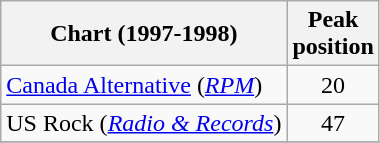<table class="wikitable">
<tr>
<th>Chart (1997-1998)</th>
<th>Peak<br>position</th>
</tr>
<tr>
<td align="left"><a href='#'>Canada Alternative</a> (<em><a href='#'>RPM</a></em>)</td>
<td align="center">20</td>
</tr>
<tr>
<td align="left">US Rock (<em><a href='#'>Radio & Records</a></em>)</td>
<td align="center">47</td>
</tr>
<tr>
</tr>
</table>
